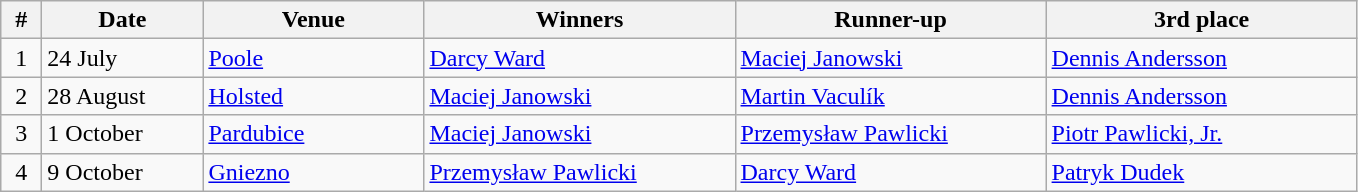<table class="wikitable">
<tr align=center>
<th width=20px>#</th>
<th width=100px>Date</th>
<th width=140px>Venue</th>
<th width=200px>Winners</th>
<th width=200px>Runner-up</th>
<th width=200px>3rd place</th>
</tr>
<tr>
<td align=center>1</td>
<td>24 July</td>
<td> <a href='#'>Poole</a></td>
<td> <a href='#'>Darcy Ward</a></td>
<td> <a href='#'>Maciej Janowski</a></td>
<td> <a href='#'>Dennis Andersson</a></td>
</tr>
<tr>
<td align=center>2</td>
<td>28 August</td>
<td> <a href='#'>Holsted</a></td>
<td> <a href='#'>Maciej Janowski</a></td>
<td> <a href='#'>Martin Vaculík</a></td>
<td> <a href='#'>Dennis Andersson</a></td>
</tr>
<tr>
<td align=center>3</td>
<td>1 October</td>
<td> <a href='#'>Pardubice</a></td>
<td> <a href='#'>Maciej Janowski</a></td>
<td> <a href='#'>Przemysław Pawlicki</a></td>
<td> <a href='#'>Piotr Pawlicki, Jr.</a></td>
</tr>
<tr>
<td align=center>4</td>
<td>9 October</td>
<td> <a href='#'>Gniezno</a></td>
<td> <a href='#'>Przemysław Pawlicki</a></td>
<td> <a href='#'>Darcy Ward</a></td>
<td> <a href='#'>Patryk Dudek</a></td>
</tr>
</table>
